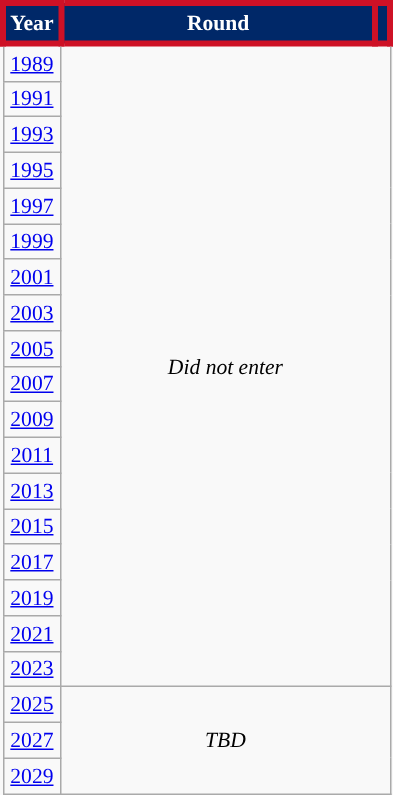<table class="wikitable" style="text-align: center; font-size:90%">
<tr style="color:white;">
<th style="background:#002868; border: 4px solid #CE1126; ">Year</th>
<th style="background:#002868; border: 4px solid #CE1126; width:200px">Round</th>
<th style="background:#002868; border: 4px solid #CE1126;"></th>
</tr>
<tr>
<td><a href='#'>1989</a></td>
<td colspan="2" rowspan="18"><em>Did not enter</em></td>
</tr>
<tr>
<td><a href='#'>1991</a></td>
</tr>
<tr>
<td><a href='#'>1993</a></td>
</tr>
<tr>
<td><a href='#'>1995</a></td>
</tr>
<tr>
<td><a href='#'>1997</a></td>
</tr>
<tr>
<td><a href='#'>1999</a></td>
</tr>
<tr>
<td><a href='#'>2001</a></td>
</tr>
<tr>
<td><a href='#'>2003</a></td>
</tr>
<tr>
<td><a href='#'>2005</a></td>
</tr>
<tr>
<td><a href='#'>2007</a></td>
</tr>
<tr>
<td><a href='#'>2009</a></td>
</tr>
<tr>
<td><a href='#'>2011</a></td>
</tr>
<tr>
<td><a href='#'>2013</a></td>
</tr>
<tr>
<td><a href='#'>2015</a></td>
</tr>
<tr>
<td><a href='#'>2017</a></td>
</tr>
<tr>
<td><a href='#'>2019</a></td>
</tr>
<tr>
<td><a href='#'>2021</a></td>
</tr>
<tr>
<td><a href='#'>2023</a></td>
</tr>
<tr>
<td><a href='#'>2025</a></td>
<td colspan="2" rowspan="3"><em>TBD</em></td>
</tr>
<tr>
<td><a href='#'>2027</a></td>
</tr>
<tr>
<td><a href='#'>2029</a></td>
</tr>
</table>
